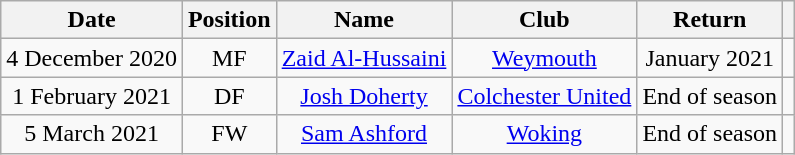<table class="wikitable" style="text-align:center;">
<tr>
<th>Date</th>
<th>Position</th>
<th>Name</th>
<th>Club</th>
<th>Return</th>
<th></th>
</tr>
<tr>
<td>4 December 2020</td>
<td>MF</td>
<td><a href='#'>Zaid Al-Hussaini</a></td>
<td><a href='#'>Weymouth</a></td>
<td>January 2021</td>
<td></td>
</tr>
<tr>
<td>1 February 2021</td>
<td>DF</td>
<td><a href='#'>Josh Doherty</a></td>
<td><a href='#'>Colchester United</a></td>
<td>End of season</td>
<td></td>
</tr>
<tr>
<td>5 March 2021</td>
<td>FW</td>
<td><a href='#'>Sam Ashford</a></td>
<td><a href='#'>Woking</a></td>
<td>End of season</td>
<td></td>
</tr>
</table>
